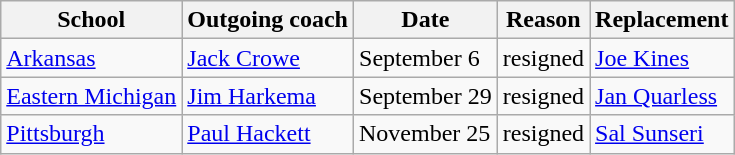<table class="wikitable">
<tr>
<th>School</th>
<th>Outgoing coach</th>
<th>Date</th>
<th>Reason</th>
<th>Replacement</th>
</tr>
<tr>
<td><a href='#'>Arkansas</a></td>
<td><a href='#'>Jack Crowe</a></td>
<td>September 6</td>
<td>resigned </td>
<td><a href='#'>Joe Kines</a> </td>
</tr>
<tr>
<td><a href='#'>Eastern Michigan</a></td>
<td><a href='#'>Jim Harkema</a></td>
<td>September 29</td>
<td>resigned </td>
<td><a href='#'>Jan Quarless</a> </td>
</tr>
<tr>
<td><a href='#'>Pittsburgh</a></td>
<td><a href='#'>Paul Hackett</a></td>
<td>November 25</td>
<td>resigned </td>
<td><a href='#'>Sal Sunseri</a> </td>
</tr>
</table>
